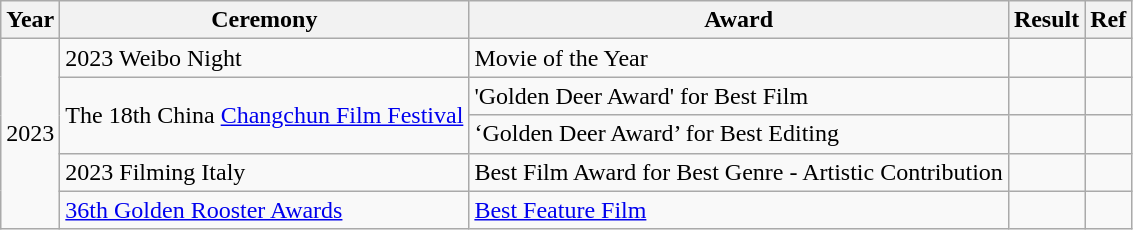<table class="wikitable">
<tr>
<th>Year</th>
<th>Ceremony</th>
<th>Award</th>
<th>Result</th>
<th>Ref</th>
</tr>
<tr>
<td rowspan="5">2023</td>
<td>2023 Weibo Night</td>
<td>Movie of the Year</td>
<td></td>
<td></td>
</tr>
<tr>
<td rowspan="2">The 18th China <a href='#'>Changchun Film Festival</a></td>
<td>'Golden Deer Award' for Best Film</td>
<td></td>
<td></td>
</tr>
<tr>
<td>‘Golden Deer Award’ for Best Editing</td>
<td></td>
<td></td>
</tr>
<tr>
<td>2023 Filming Italy</td>
<td>Best Film Award for Best Genre - Artistic Contribution</td>
<td></td>
<td></td>
</tr>
<tr>
<td><a href='#'>36th Golden Rooster Awards</a></td>
<td><a href='#'>Best Feature Film</a></td>
<td></td>
<td></td>
</tr>
</table>
